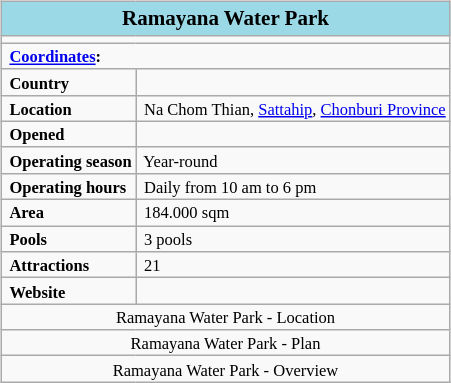<table width="300" align="right" class="wikitable" style="font-size:11px; margin-left:20px;">
<tr>
<td align="center" colspan="2" style="background:#9AD9E5;font-size:14px"><strong>Ramayana Water Park</strong><br><small></small></td>
</tr>
<tr>
<td colspan="2" align="center" style="background:#F9F9F9"></td>
</tr>
<tr>
<td colspan="2"> <strong><a href='#'>Coordinates</a>: </strong>  </td>
</tr>
<tr>
<td> <strong>Country</strong></td>
<td></td>
</tr>
<tr>
<td> <strong>Location</strong></td>
<td> Na Chom Thian, <a href='#'>Sattahip</a>, <a href='#'>Chonburi Province</a></td>
</tr>
<tr>
<td> <strong>Opened</strong></td>
<td> </td>
</tr>
<tr>
<td> <strong>Operating season</strong></td>
<td> Year-round</td>
</tr>
<tr>
<td> <strong>Operating hours</strong></td>
<td> Daily from 10 am to 6 pm</td>
</tr>
<tr>
<td> <strong>Area</strong></td>
<td> 184.000 sqm</td>
</tr>
<tr>
<td> <strong>Pools</strong></td>
<td> 3 pools</td>
</tr>
<tr>
<td> <strong>Attractions</strong></td>
<td> 21</td>
</tr>
<tr>
<td> <strong>Website</strong></td>
<td> </td>
</tr>
<tr>
<td colspan="2" align="center">Ramayana Water Park - Location</td>
</tr>
<tr>
<td colspan="2" align="center">Ramayana Water Park - Plan</td>
</tr>
<tr>
<td colspan="2" align="center">Ramayana Water Park - Overview</td>
</tr>
</table>
